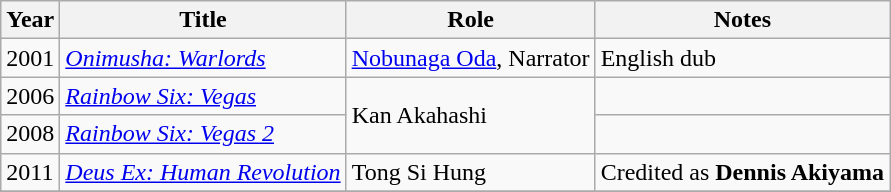<table class="wikitable sortable plainrowheaders" style="white-space:nowrap">
<tr>
<th>Year</th>
<th>Title</th>
<th>Role</th>
<th class="unsortable">Notes</th>
</tr>
<tr>
<td>2001</td>
<td><em><a href='#'>Onimusha: Warlords</a></em></td>
<td><a href='#'>Nobunaga Oda</a>, Narrator</td>
<td>English dub</td>
</tr>
<tr>
<td>2006</td>
<td><em><a href='#'>Rainbow Six: Vegas</a></em></td>
<td rowspan=2>Kan Akahashi</td>
<td></td>
</tr>
<tr>
<td>2008</td>
<td><em><a href='#'>Rainbow Six: Vegas 2</a></em></td>
<td></td>
</tr>
<tr>
<td>2011</td>
<td><em><a href='#'>Deus Ex: Human Revolution</a></em></td>
<td>Tong Si Hung</td>
<td>Credited as <strong>Dennis Akiyama</strong></td>
</tr>
<tr>
</tr>
</table>
